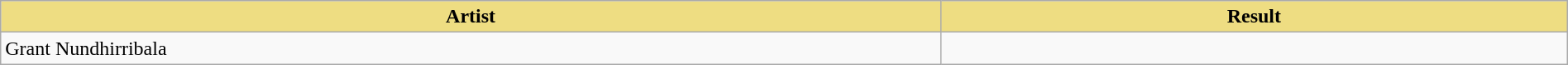<table class="wikitable" width=100%>
<tr>
<th style="width:15%;background:#EEDD82;">Artist</th>
<th style="width:10%;background:#EEDD82;">Result</th>
</tr>
<tr>
<td>Grant Nundhirribala</td>
<td></td>
</tr>
</table>
